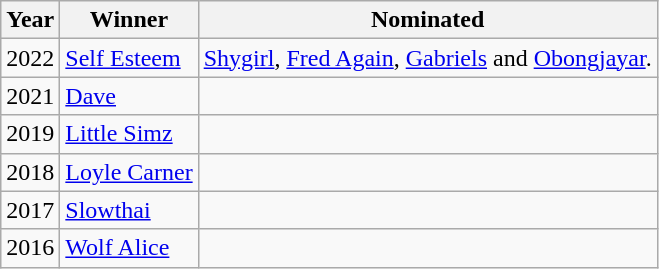<table class="wikitable sortable">
<tr>
<th>Year</th>
<th>Winner</th>
<th>Nominated</th>
</tr>
<tr>
<td>2022</td>
<td><a href='#'>Self Esteem</a></td>
<td><a href='#'>Shygirl</a>, <a href='#'>Fred Again</a>, <a href='#'>Gabriels</a> and <a href='#'>Obongjayar</a>.</td>
</tr>
<tr>
<td>2021</td>
<td><a href='#'>Dave</a></td>
<td></td>
</tr>
<tr>
<td>2019</td>
<td><a href='#'>Little Simz</a></td>
<td></td>
</tr>
<tr>
<td>2018</td>
<td><a href='#'>Loyle Carner</a></td>
<td></td>
</tr>
<tr>
<td>2017</td>
<td><a href='#'>Slowthai</a></td>
<td></td>
</tr>
<tr>
<td>2016</td>
<td><a href='#'>Wolf Alice</a></td>
<td></td>
</tr>
</table>
